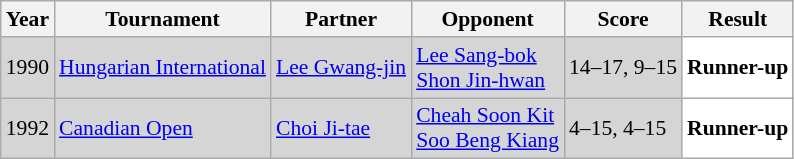<table class="sortable wikitable" style="font-size:90%;">
<tr>
<th>Year</th>
<th>Tournament</th>
<th>Partner</th>
<th>Opponent</th>
<th>Score</th>
<th>Result</th>
</tr>
<tr style="background:#D5D5D5">
<td align="center">1990</td>
<td align="left"><a href='#'>Hungarian International</a></td>
<td align="left"> <a href='#'>Lee Gwang-jin</a></td>
<td align="left"> <a href='#'>Lee Sang-bok</a> <br>  <a href='#'>Shon Jin-hwan</a></td>
<td align="left">14–17, 9–15</td>
<td style="text-align:left; background:white"> <strong>Runner-up</strong></td>
</tr>
<tr style="background:#D5D5D5">
<td align="center">1992</td>
<td align="left"><a href='#'>Canadian Open</a></td>
<td align="left"> <a href='#'>Choi Ji-tae</a></td>
<td align="left"> <a href='#'>Cheah Soon Kit</a> <br>  <a href='#'>Soo Beng Kiang</a></td>
<td align="left">4–15, 4–15</td>
<td style="text-align:left; background:white"> <strong>Runner-up</strong></td>
</tr>
</table>
